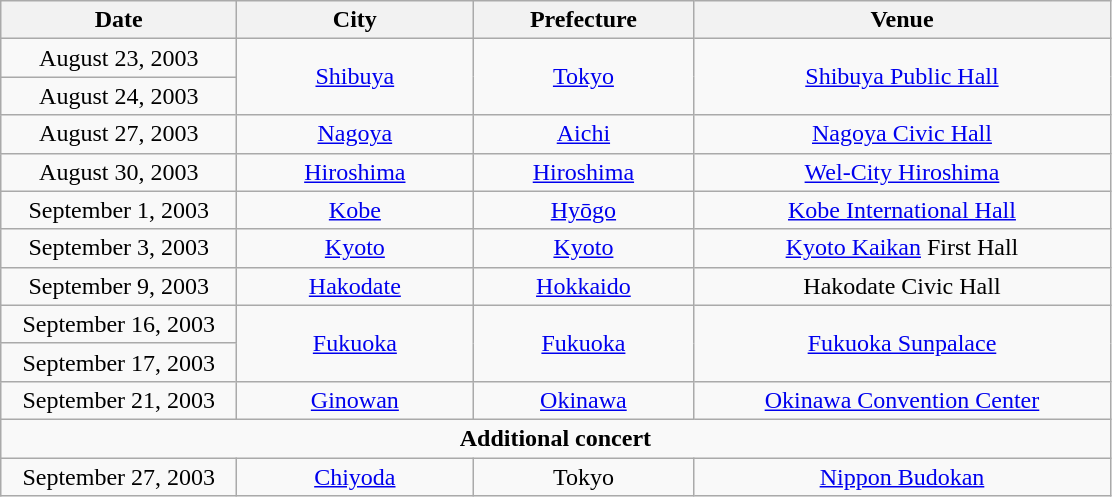<table class="wikitable" style="text-align:center;">
<tr>
<th style="width:150px;">Date</th>
<th style="width:150px;">City</th>
<th style="width:140px;">Prefecture</th>
<th style="width:270px;">Venue</th>
</tr>
<tr>
<td>August 23, 2003</td>
<td rowspan="2"><a href='#'>Shibuya</a></td>
<td rowspan="2"><a href='#'>Tokyo</a></td>
<td rowspan="2"><a href='#'>Shibuya Public Hall</a></td>
</tr>
<tr>
<td>August 24, 2003</td>
</tr>
<tr>
<td>August 27, 2003</td>
<td><a href='#'>Nagoya</a></td>
<td><a href='#'>Aichi</a></td>
<td><a href='#'>Nagoya Civic Hall</a></td>
</tr>
<tr>
<td>August 30, 2003</td>
<td><a href='#'>Hiroshima</a></td>
<td><a href='#'>Hiroshima</a></td>
<td><a href='#'>Wel-City Hiroshima</a></td>
</tr>
<tr>
<td>September 1, 2003</td>
<td><a href='#'>Kobe</a></td>
<td><a href='#'>Hyōgo</a></td>
<td><a href='#'>Kobe International Hall</a></td>
</tr>
<tr>
<td>September 3, 2003</td>
<td><a href='#'>Kyoto</a></td>
<td><a href='#'>Kyoto</a></td>
<td><a href='#'>Kyoto Kaikan</a> First Hall</td>
</tr>
<tr>
<td>September 9, 2003</td>
<td><a href='#'>Hakodate</a></td>
<td><a href='#'>Hokkaido</a></td>
<td>Hakodate Civic Hall</td>
</tr>
<tr>
<td>September 16, 2003</td>
<td rowspan="2"><a href='#'>Fukuoka</a></td>
<td rowspan="2"><a href='#'>Fukuoka</a></td>
<td rowspan="2"><a href='#'>Fukuoka Sunpalace</a></td>
</tr>
<tr>
<td>September 17, 2003</td>
</tr>
<tr>
<td>September 21, 2003</td>
<td><a href='#'>Ginowan</a></td>
<td><a href='#'>Okinawa</a></td>
<td><a href='#'>Okinawa Convention Center</a></td>
</tr>
<tr>
<td colspan="4"><strong>Additional concert</strong></td>
</tr>
<tr>
<td>September 27, 2003</td>
<td><a href='#'>Chiyoda</a></td>
<td>Tokyo</td>
<td><a href='#'>Nippon Budokan</a></td>
</tr>
</table>
